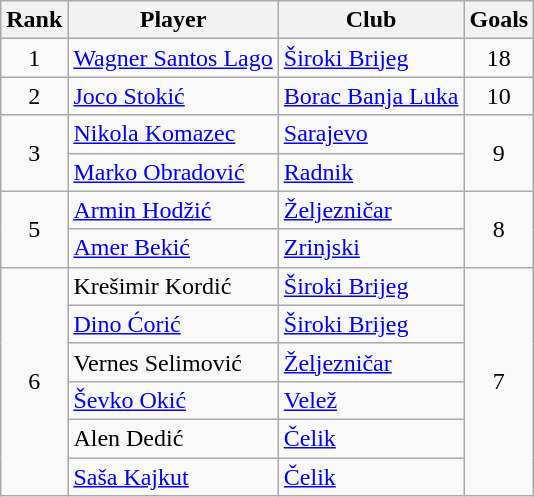<table class="wikitable" style="text-align:center">
<tr>
<th>Rank</th>
<th>Player</th>
<th>Club</th>
<th>Goals</th>
</tr>
<tr>
<td rowspan="1">1</td>
<td align="left"> <a href='#'>Wagner Santos Lago</a></td>
<td align="left"><a href='#'>Široki Brijeg</a></td>
<td rowspan="1">18</td>
</tr>
<tr>
<td rowspan="1">2</td>
<td align="left"> <a href='#'>Joco Stokić</a></td>
<td align="left"><a href='#'>Borac Banja Luka</a></td>
<td rowspan="1">10</td>
</tr>
<tr>
<td rowspan="2">3</td>
<td align="left"> <a href='#'>Nikola Komazec</a></td>
<td align="left"><a href='#'>Sarajevo</a></td>
<td rowspan="2">9</td>
</tr>
<tr>
<td align="left"> <a href='#'>Marko Obradović</a></td>
<td align="left"><a href='#'>Radnik</a></td>
</tr>
<tr>
<td rowspan="2">5</td>
<td align="left"> <a href='#'>Armin Hodžić</a></td>
<td align="left"><a href='#'>Željezničar</a></td>
<td rowspan="2">8</td>
</tr>
<tr>
<td align="left"> <a href='#'>Amer Bekić</a></td>
<td align="left"><a href='#'>Zrinjski</a></td>
</tr>
<tr>
<td rowspan="6">6</td>
<td align="left"> Krešimir Kordić</td>
<td align="left"><a href='#'>Široki Brijeg</a></td>
<td rowspan="6">7</td>
</tr>
<tr>
<td align="left"> <a href='#'>Dino Ćorić</a></td>
<td align="left"><a href='#'>Široki Brijeg</a></td>
</tr>
<tr>
<td align="left"> Vernes Selimović</td>
<td align="left"><a href='#'>Željezničar</a></td>
</tr>
<tr>
<td align="left"> <a href='#'>Ševko Okić</a></td>
<td align="left"><a href='#'>Velež</a></td>
</tr>
<tr>
<td align="left"> Alen Dedić</td>
<td align="left"><a href='#'>Čelik</a></td>
</tr>
<tr>
<td align="left"> <a href='#'>Saša Kajkut</a></td>
<td align="left"><a href='#'>Čelik</a></td>
</tr>
</table>
